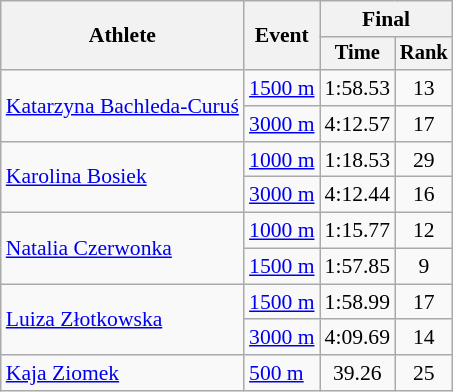<table class="wikitable" style="font-size:90%">
<tr>
<th rowspan=2>Athlete</th>
<th rowspan=2>Event</th>
<th colspan=2>Final</th>
</tr>
<tr style="font-size:95%">
<th>Time</th>
<th>Rank</th>
</tr>
<tr align=center>
<td align=left rowspan=2><a href='#'>Katarzyna Bachleda-Curuś</a></td>
<td align=left><a href='#'>1500 m</a></td>
<td>1:58.53</td>
<td>13</td>
</tr>
<tr align=center>
<td align=left><a href='#'>3000 m</a></td>
<td>4:12.57</td>
<td>17</td>
</tr>
<tr align=center>
<td align=left rowspan=2><a href='#'>Karolina Bosiek</a></td>
<td align=left><a href='#'>1000 m</a></td>
<td>1:18.53</td>
<td>29</td>
</tr>
<tr align=center>
<td align=left><a href='#'>3000 m</a></td>
<td>4:12.44</td>
<td>16</td>
</tr>
<tr align=center>
<td align=left rowspan=2><a href='#'>Natalia Czerwonka</a></td>
<td align=left><a href='#'>1000 m</a></td>
<td>1:15.77</td>
<td>12</td>
</tr>
<tr align=center>
<td align=left><a href='#'>1500 m</a></td>
<td>1:57.85</td>
<td>9</td>
</tr>
<tr align=center>
<td align=left rowspan=2><a href='#'>Luiza Złotkowska</a></td>
<td align=left><a href='#'>1500 m</a></td>
<td>1:58.99</td>
<td>17</td>
</tr>
<tr align=center>
<td align=left><a href='#'>3000 m</a></td>
<td>4:09.69</td>
<td>14</td>
</tr>
<tr align=center>
<td align=left><a href='#'>Kaja Ziomek</a></td>
<td align=left><a href='#'>500 m</a></td>
<td>39.26</td>
<td>25</td>
</tr>
</table>
